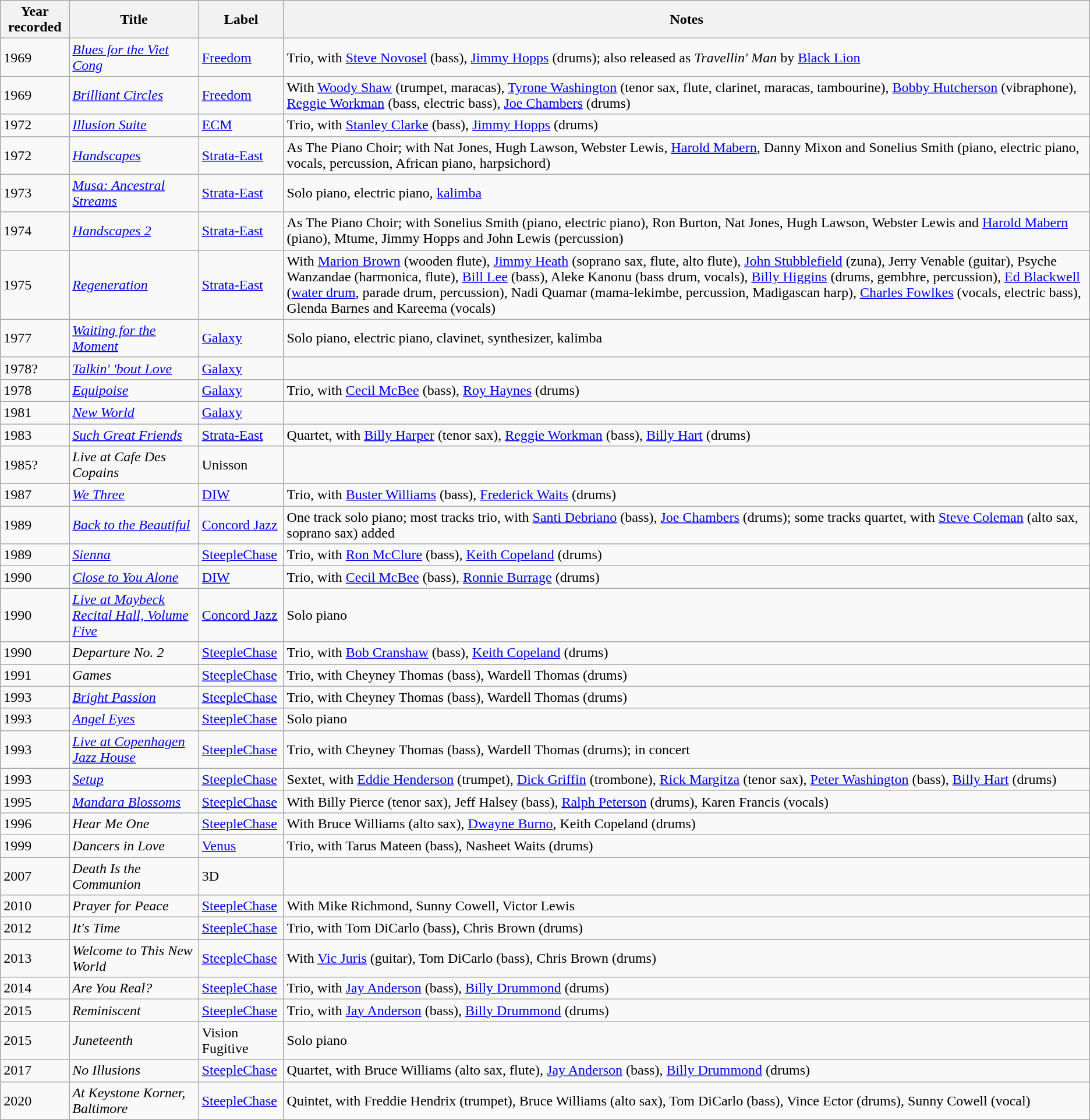<table class="wikitable sortable">
<tr>
<th>Year recorded</th>
<th>Title</th>
<th>Label</th>
<th>Notes</th>
</tr>
<tr>
<td>1969</td>
<td><em><a href='#'>Blues for the Viet Cong</a></em></td>
<td><a href='#'>Freedom</a></td>
<td>Trio, with <a href='#'>Steve Novosel</a> (bass), <a href='#'>Jimmy Hopps</a> (drums); also released as <em>Travellin' Man</em> by <a href='#'>Black Lion</a></td>
</tr>
<tr>
<td>1969</td>
<td><em><a href='#'>Brilliant Circles</a></em></td>
<td><a href='#'>Freedom</a></td>
<td>With <a href='#'>Woody Shaw</a> (trumpet, maracas), <a href='#'>Tyrone Washington</a> (tenor sax, flute, clarinet, maracas, tambourine), <a href='#'>Bobby Hutcherson</a> (vibraphone), <a href='#'>Reggie Workman</a> (bass, electric bass), <a href='#'>Joe Chambers</a> (drums)</td>
</tr>
<tr>
<td>1972</td>
<td><em><a href='#'>Illusion Suite</a></em></td>
<td><a href='#'>ECM</a></td>
<td>Trio, with <a href='#'>Stanley Clarke</a> (bass), <a href='#'>Jimmy Hopps</a> (drums)</td>
</tr>
<tr>
<td>1972</td>
<td><em><a href='#'>Handscapes</a></em></td>
<td><a href='#'>Strata-East</a></td>
<td>As The Piano Choir; with Nat Jones, Hugh Lawson, Webster Lewis, <a href='#'>Harold Mabern</a>, Danny Mixon and Sonelius Smith (piano, electric piano, vocals, percussion, African piano, harpsichord)</td>
</tr>
<tr>
<td>1973</td>
<td><em><a href='#'>Musa: Ancestral Streams</a></em></td>
<td><a href='#'>Strata-East</a></td>
<td>Solo piano, electric piano, <a href='#'>kalimba</a></td>
</tr>
<tr>
<td>1974</td>
<td><em><a href='#'>Handscapes 2</a></em></td>
<td><a href='#'>Strata-East</a></td>
<td>As The Piano Choir; with Sonelius Smith (piano, electric piano), Ron Burton, Nat Jones, Hugh Lawson, Webster Lewis and <a href='#'>Harold Mabern</a> (piano), Mtume, Jimmy Hopps and John Lewis (percussion)</td>
</tr>
<tr>
<td>1975</td>
<td><em><a href='#'>Regeneration</a></em></td>
<td><a href='#'>Strata-East</a></td>
<td>With <a href='#'>Marion Brown</a> (wooden flute), <a href='#'>Jimmy Heath</a> (soprano sax, flute, alto flute), <a href='#'>John Stubblefield</a> (zuna), Jerry Venable (guitar), Psyche Wanzandae (harmonica, flute), <a href='#'>Bill Lee</a> (bass), Aleke Kanonu (bass drum, vocals), <a href='#'>Billy Higgins</a> (drums, gembhre, percussion), <a href='#'>Ed Blackwell</a> (<a href='#'>water drum</a>, parade drum, percussion), Nadi Quamar (mama-lekimbe, percussion, Madigascan harp), <a href='#'>Charles Fowlkes</a> (vocals, electric bass), Glenda Barnes and Kareema (vocals)</td>
</tr>
<tr>
<td>1977</td>
<td><em><a href='#'>Waiting for the Moment</a></em></td>
<td><a href='#'>Galaxy</a></td>
<td>Solo piano, electric piano, clavinet, synthesizer, kalimba</td>
</tr>
<tr>
<td>1978?</td>
<td><em><a href='#'>Talkin' 'bout Love</a></em></td>
<td><a href='#'>Galaxy</a></td>
<td></td>
</tr>
<tr>
<td>1978</td>
<td><em><a href='#'>Equipoise</a></em></td>
<td><a href='#'>Galaxy</a></td>
<td>Trio, with <a href='#'>Cecil McBee</a> (bass), <a href='#'>Roy Haynes</a> (drums)</td>
</tr>
<tr>
<td>1981</td>
<td><em><a href='#'>New World</a></em></td>
<td><a href='#'>Galaxy</a></td>
<td></td>
</tr>
<tr>
<td>1983</td>
<td><em><a href='#'>Such Great Friends</a></em></td>
<td><a href='#'>Strata-East</a></td>
<td>Quartet, with <a href='#'>Billy Harper</a> (tenor sax), <a href='#'>Reggie Workman</a> (bass), <a href='#'>Billy Hart</a> (drums)</td>
</tr>
<tr>
<td>1985?</td>
<td><em>Live at Cafe Des Copains</em></td>
<td>Unisson</td>
<td></td>
</tr>
<tr>
<td>1987</td>
<td><em><a href='#'>We Three</a></em></td>
<td><a href='#'>DIW</a></td>
<td>Trio, with <a href='#'>Buster Williams</a> (bass), <a href='#'>Frederick Waits</a> (drums)</td>
</tr>
<tr>
<td>1989</td>
<td><em><a href='#'>Back to the Beautiful</a></em></td>
<td><a href='#'>Concord Jazz</a></td>
<td>One track solo piano; most tracks trio, with <a href='#'>Santi Debriano</a> (bass), <a href='#'>Joe Chambers</a> (drums); some tracks quartet, with <a href='#'>Steve Coleman</a> (alto sax, soprano sax) added</td>
</tr>
<tr>
<td>1989</td>
<td><em><a href='#'>Sienna</a></em></td>
<td><a href='#'>SteepleChase</a></td>
<td>Trio, with <a href='#'>Ron McClure</a> (bass), <a href='#'>Keith Copeland</a> (drums)</td>
</tr>
<tr>
<td>1990</td>
<td><em><a href='#'>Close to You Alone</a></em></td>
<td><a href='#'>DIW</a></td>
<td>Trio, with <a href='#'>Cecil McBee</a> (bass), <a href='#'>Ronnie Burrage</a> (drums)</td>
</tr>
<tr>
<td>1990</td>
<td><em><a href='#'>Live at Maybeck Recital Hall, Volume Five</a></em></td>
<td><a href='#'>Concord Jazz</a></td>
<td>Solo piano</td>
</tr>
<tr>
<td>1990</td>
<td><em>Departure No. 2</em></td>
<td><a href='#'>SteepleChase</a></td>
<td>Trio, with <a href='#'>Bob Cranshaw</a> (bass), <a href='#'>Keith Copeland</a> (drums)</td>
</tr>
<tr>
<td>1991</td>
<td><em>Games</em></td>
<td><a href='#'>SteepleChase</a></td>
<td>Trio, with Cheyney Thomas (bass), Wardell Thomas (drums)</td>
</tr>
<tr>
<td>1993</td>
<td><em><a href='#'>Bright Passion</a></em></td>
<td><a href='#'>SteepleChase</a></td>
<td>Trio, with Cheyney Thomas (bass), Wardell Thomas (drums)</td>
</tr>
<tr>
<td>1993</td>
<td><em><a href='#'>Angel Eyes</a></em></td>
<td><a href='#'>SteepleChase</a></td>
<td>Solo piano</td>
</tr>
<tr>
<td>1993</td>
<td><em><a href='#'>Live at Copenhagen Jazz House</a></em></td>
<td><a href='#'>SteepleChase</a></td>
<td>Trio, with Cheyney Thomas (bass), Wardell Thomas (drums); in concert</td>
</tr>
<tr>
<td>1993</td>
<td><em><a href='#'>Setup</a></em></td>
<td><a href='#'>SteepleChase</a></td>
<td>Sextet, with <a href='#'>Eddie Henderson</a> (trumpet), <a href='#'>Dick Griffin</a> (trombone), <a href='#'>Rick Margitza</a> (tenor sax), <a href='#'>Peter Washington</a> (bass), <a href='#'>Billy Hart</a> (drums)</td>
</tr>
<tr>
<td>1995</td>
<td><em><a href='#'>Mandara Blossoms</a></em></td>
<td><a href='#'>SteepleChase</a></td>
<td>With Billy Pierce (tenor sax), Jeff Halsey (bass), <a href='#'>Ralph Peterson</a> (drums), Karen Francis (vocals)</td>
</tr>
<tr>
<td>1996</td>
<td><em>Hear Me One</em></td>
<td><a href='#'>SteepleChase</a></td>
<td>With Bruce Williams (alto sax), <a href='#'>Dwayne Burno</a>, Keith Copeland (drums)</td>
</tr>
<tr>
<td>1999</td>
<td><em>Dancers in Love</em></td>
<td><a href='#'>Venus</a></td>
<td>Trio, with Tarus Mateen (bass), Nasheet Waits (drums)</td>
</tr>
<tr>
<td>2007</td>
<td><em>Death Is the Communion</em></td>
<td>3D</td>
<td></td>
</tr>
<tr>
<td>2010</td>
<td><em>Prayer for Peace</em></td>
<td><a href='#'>SteepleChase</a></td>
<td>With Mike Richmond, Sunny Cowell, Victor Lewis</td>
</tr>
<tr>
<td>2012</td>
<td><em>It's Time</em></td>
<td><a href='#'>SteepleChase</a></td>
<td>Trio, with Tom DiCarlo (bass), Chris Brown (drums)</td>
</tr>
<tr>
<td>2013</td>
<td><em>Welcome to This New World</em></td>
<td><a href='#'>SteepleChase</a></td>
<td>With <a href='#'>Vic Juris</a> (guitar), Tom DiCarlo (bass), Chris Brown (drums)</td>
</tr>
<tr>
<td>2014</td>
<td><em>Are You Real?</em></td>
<td><a href='#'>SteepleChase</a></td>
<td>Trio, with <a href='#'>Jay Anderson</a> (bass), <a href='#'>Billy Drummond</a> (drums)</td>
</tr>
<tr>
<td>2015</td>
<td><em>Reminiscent</em></td>
<td><a href='#'>SteepleChase</a></td>
<td>Trio, with <a href='#'>Jay Anderson</a> (bass), <a href='#'>Billy Drummond</a> (drums)</td>
</tr>
<tr>
<td>2015</td>
<td><em>Juneteenth</em></td>
<td>Vision Fugitive</td>
<td>Solo piano</td>
</tr>
<tr>
<td>2017</td>
<td><em>No Illusions</em></td>
<td><a href='#'>SteepleChase</a></td>
<td>Quartet, with Bruce Williams (alto sax, flute), <a href='#'>Jay Anderson</a> (bass), <a href='#'>Billy Drummond</a> (drums)</td>
</tr>
<tr>
<td>2020</td>
<td><em>At Keystone Korner, Baltimore</em></td>
<td><a href='#'>SteepleChase</a></td>
<td>Quintet, with Freddie Hendrix (trumpet), Bruce Williams (alto sax), Tom DiCarlo (bass), Vince Ector (drums), Sunny Cowell (vocal)</td>
</tr>
</table>
